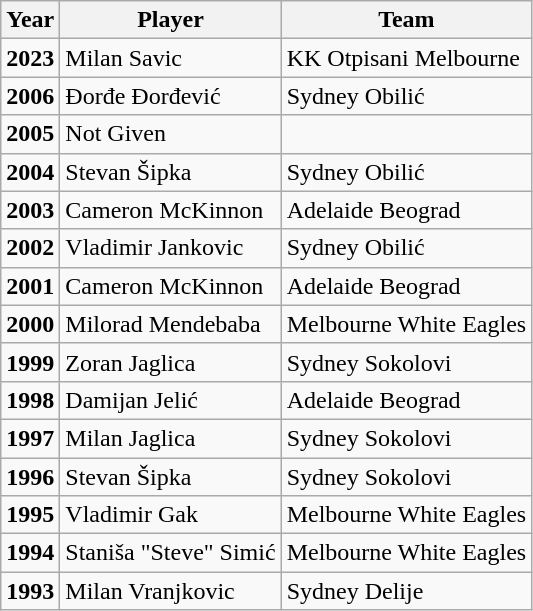<table class="wikitable">
<tr>
<th>Year</th>
<th>Player</th>
<th>Team</th>
</tr>
<tr>
<td><strong>2023</strong></td>
<td>Milan Savic</td>
<td>KK Otpisani Melbourne</td>
</tr>
<tr>
<td><strong>2006</strong></td>
<td>Đorđe Đorđević</td>
<td>Sydney Obilić</td>
</tr>
<tr>
<td><strong>2005</strong></td>
<td>Not Given</td>
<td></td>
</tr>
<tr>
<td><strong>2004</strong></td>
<td>Stevan Šipka</td>
<td>Sydney Obilić</td>
</tr>
<tr>
<td><strong>2003</strong></td>
<td>Cameron McKinnon</td>
<td>Adelaide Beograd</td>
</tr>
<tr>
<td><strong>2002</strong></td>
<td>Vladimir Jankovic</td>
<td>Sydney Obilić</td>
</tr>
<tr>
<td><strong>2001</strong></td>
<td>Cameron McKinnon</td>
<td>Adelaide Beograd</td>
</tr>
<tr>
<td><strong>2000</strong></td>
<td>Milorad Mendebaba</td>
<td>Melbourne White Eagles</td>
</tr>
<tr>
<td><strong>1999</strong></td>
<td>Zoran Jaglica</td>
<td>Sydney Sokolovi</td>
</tr>
<tr>
<td><strong>1998</strong></td>
<td>Damijan Jelić</td>
<td>Adelaide Beograd</td>
</tr>
<tr>
<td><strong>1997</strong></td>
<td>Milan Jaglica</td>
<td>Sydney Sokolovi</td>
</tr>
<tr>
<td><strong>1996</strong></td>
<td>Stevan Šipka</td>
<td>Sydney Sokolovi</td>
</tr>
<tr>
<td><strong>1995</strong></td>
<td>Vladimir Gak</td>
<td>Melbourne White Eagles</td>
</tr>
<tr>
<td><strong>1994</strong></td>
<td>Staniša "Steve" Simić</td>
<td>Melbourne White Eagles</td>
</tr>
<tr>
<td><strong>1993</strong></td>
<td>Milan Vranjkovic</td>
<td>Sydney Delije</td>
</tr>
</table>
